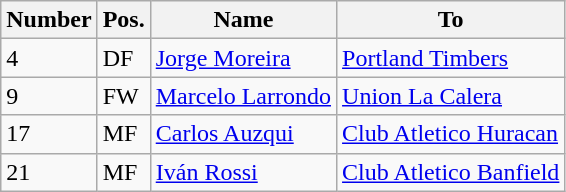<table class="wikitable">
<tr>
<th>Number</th>
<th>Pos.</th>
<th>Name</th>
<th>To</th>
</tr>
<tr>
<td>4</td>
<td>DF</td>
<td> <a href='#'>Jorge Moreira</a></td>
<td> <a href='#'>Portland Timbers</a></td>
</tr>
<tr>
<td>9</td>
<td>FW</td>
<td> <a href='#'>Marcelo Larrondo</a></td>
<td> <a href='#'>Union La Calera</a></td>
</tr>
<tr>
<td>17</td>
<td>MF</td>
<td> <a href='#'>Carlos Auzqui</a></td>
<td> <a href='#'>Club Atletico Huracan</a></td>
</tr>
<tr>
<td>21</td>
<td>MF</td>
<td> <a href='#'>Iván Rossi</a></td>
<td> <a href='#'>Club Atletico Banfield</a></td>
</tr>
</table>
